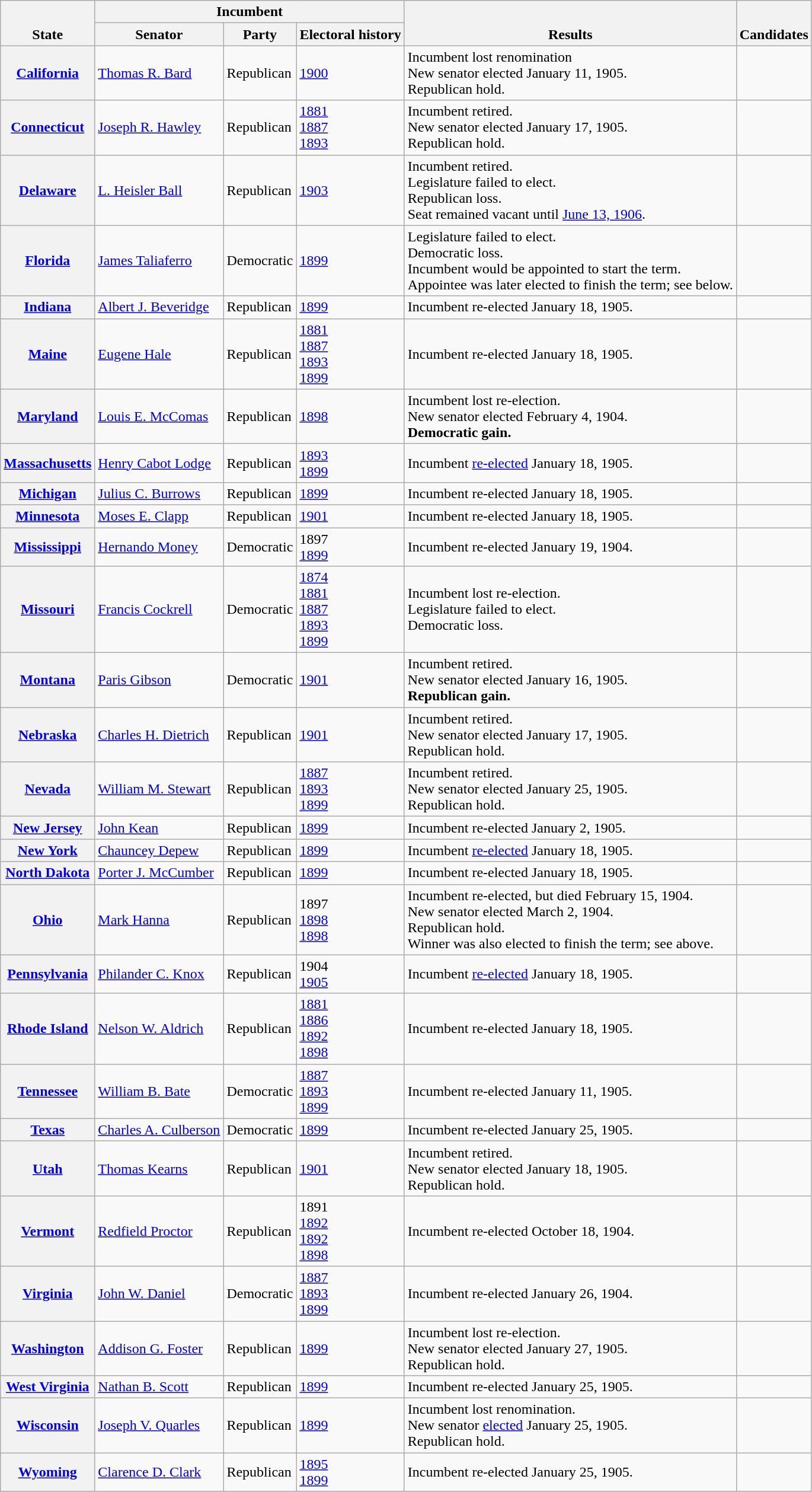<table class=wikitable>
<tr valign=bottom>
<th rowspan=2>State</th>
<th colspan=3>Incumbent</th>
<th rowspan=2>Results</th>
<th rowspan=2>Candidates</th>
</tr>
<tr>
<th>Senator</th>
<th>Party</th>
<th>Electoral history</th>
</tr>
<tr>
<th><a href='#'>California</a></th>
<td><a href='#'>Thomas R. Bard</a></td>
<td>Republican</td>
<td><a href='#'>1900</a></td>
<td>Incumbent lost renomination<br>New senator elected January 11, 1905.<br>Republican hold.</td>
<td nowrap></td>
</tr>
<tr>
<th><a href='#'>Connecticut</a></th>
<td><a href='#'>Joseph R. Hawley</a></td>
<td>Republican</td>
<td><a href='#'>1881</a><br><a href='#'>1887</a><br><a href='#'>1893</a></td>
<td>Incumbent retired.<br>New senator elected January 17, 1905.<br>Republican hold.</td>
<td nowrap></td>
</tr>
<tr>
<th><a href='#'>Delaware</a></th>
<td><a href='#'>L. Heisler Ball</a></td>
<td>Republican</td>
<td><a href='#'>1903 </a></td>
<td>Incumbent retired.<br>Legislature failed to elect.<br>Republican loss.<br>Seat remained vacant until <a href='#'>June 13, 1906</a>.</td>
<td nowrap></td>
</tr>
<tr>
<th><a href='#'>Florida</a></th>
<td><a href='#'>James Taliaferro</a></td>
<td>Democratic</td>
<td><a href='#'>1899 </a></td>
<td>Legislature failed to elect.<br>Democratic loss.<br>Incumbent would be appointed to start the term.<br>Appointee was later elected to finish the term; see below.</td>
<td></td>
</tr>
<tr>
<th><a href='#'>Indiana</a></th>
<td><a href='#'>Albert J. Beveridge</a></td>
<td>Republican</td>
<td><a href='#'>1899</a></td>
<td>Incumbent re-elected January 18, 1905.</td>
<td nowrap></td>
</tr>
<tr>
<th><a href='#'>Maine</a></th>
<td><a href='#'>Eugene Hale</a></td>
<td>Republican</td>
<td><a href='#'>1881</a><br><a href='#'>1887</a><br><a href='#'>1893</a><br><a href='#'>1899</a></td>
<td>Incumbent re-elected January 18, 1905.</td>
<td nowrap></td>
</tr>
<tr>
<th><a href='#'>Maryland</a></th>
<td><a href='#'>Louis E. McComas</a></td>
<td>Republican</td>
<td><a href='#'>1898</a></td>
<td>Incumbent lost re-election.<br>New senator elected February 4, 1904.<br><strong>Democratic gain.</strong></td>
<td nowrap></td>
</tr>
<tr>
<th><a href='#'>Massachusetts</a></th>
<td><a href='#'>Henry Cabot Lodge</a></td>
<td>Republican</td>
<td><a href='#'>1893</a><br><a href='#'>1899</a></td>
<td>Incumbent <a href='#'>re-elected</a> January 18, 1905.</td>
<td nowrap></td>
</tr>
<tr>
<th><a href='#'>Michigan</a></th>
<td><a href='#'>Julius C. Burrows</a></td>
<td>Republican</td>
<td><a href='#'>1899</a></td>
<td>Incumbent re-elected January 18, 1905.</td>
<td nowrap></td>
</tr>
<tr>
<th><a href='#'>Minnesota</a></th>
<td><a href='#'>Moses E. Clapp</a></td>
<td>Republican</td>
<td><a href='#'>1901</a></td>
<td>Incumbent re-elected January 18, 1905.</td>
<td nowrap></td>
</tr>
<tr>
<th><a href='#'>Mississippi</a></th>
<td><a href='#'>Hernando Money</a></td>
<td>Democratic</td>
<td>1897 <br><a href='#'>1899</a></td>
<td>Incumbent re-elected January 19, 1904.</td>
<td nowrap></td>
</tr>
<tr>
<th><a href='#'>Missouri</a></th>
<td><a href='#'>Francis Cockrell</a></td>
<td>Democratic</td>
<td><a href='#'>1874</a><br><a href='#'>1881</a><br><a href='#'>1887</a><br><a href='#'>1893</a><br><a href='#'>1899</a></td>
<td>Incumbent lost re-election.<br>Legislature failed to elect.<br>Democratic loss.</td>
<td nowrap></td>
</tr>
<tr>
<th><a href='#'>Montana</a></th>
<td><a href='#'>Paris Gibson</a></td>
<td>Democratic</td>
<td><a href='#'>1901 </a></td>
<td>Incumbent retired.<br>New senator elected January 16, 1905.<br><strong>Republican gain.</strong></td>
<td nowrap></td>
</tr>
<tr>
<th><a href='#'>Nebraska</a></th>
<td><a href='#'>Charles H. Dietrich</a></td>
<td>Republican</td>
<td><a href='#'>1901 </a></td>
<td>Incumbent retired.<br>New senator elected January 17, 1905.<br>Republican hold.</td>
<td nowrap></td>
</tr>
<tr>
<th><a href='#'>Nevada</a></th>
<td><a href='#'>William M. Stewart</a></td>
<td>Republican</td>
<td><a href='#'>1887</a><br><a href='#'>1893</a><br><a href='#'>1899</a></td>
<td>Incumbent retired.<br>New senator elected January 25, 1905.<br>Republican hold.</td>
<td nowrap></td>
</tr>
<tr>
<th><a href='#'>New Jersey</a></th>
<td><a href='#'>John Kean</a></td>
<td>Republican</td>
<td><a href='#'>1899</a></td>
<td>Incumbent re-elected January 2, 1905.</td>
<td nowrap></td>
</tr>
<tr>
<th><a href='#'>New York</a></th>
<td><a href='#'>Chauncey Depew</a></td>
<td>Republican</td>
<td><a href='#'>1899</a></td>
<td>Incumbent <a href='#'>re-elected</a> January 18, 1905.</td>
<td nowrap></td>
</tr>
<tr>
<th><a href='#'>North Dakota</a></th>
<td><a href='#'>Porter J. McCumber</a></td>
<td>Republican</td>
<td><a href='#'>1899</a></td>
<td>Incumbent re-elected January 18, 1905.</td>
<td nowrap></td>
</tr>
<tr>
<th><a href='#'>Ohio</a></th>
<td><a href='#'>Mark Hanna</a></td>
<td>Republican</td>
<td>1897 <br><a href='#'>1898 </a><br><a href='#'>1898</a></td>
<td>Incumbent re-elected, but died February 15, 1904.<br>New senator elected March 2, 1904.<br>Republican hold.<br>Winner was also elected to finish the term; see above.</td>
<td nowrap></td>
</tr>
<tr>
<th><a href='#'>Pennsylvania</a></th>
<td><a href='#'>Philander C. Knox</a></td>
<td>Republican</td>
<td>1904 <br><a href='#'>1905 </a></td>
<td>Incumbent <a href='#'>re-elected</a> January 18, 1905.</td>
<td nowrap></td>
</tr>
<tr>
<th><a href='#'>Rhode Island</a></th>
<td><a href='#'>Nelson W. Aldrich</a></td>
<td>Republican</td>
<td><a href='#'>1881 </a><br><a href='#'>1886</a><br><a href='#'>1892</a><br><a href='#'>1898</a></td>
<td>Incumbent re-elected January 18, 1905.</td>
<td nowrap></td>
</tr>
<tr>
<th><a href='#'>Tennessee</a></th>
<td><a href='#'>William B. Bate</a></td>
<td>Democratic</td>
<td><a href='#'>1887</a><br> <a href='#'>1893</a><br> <a href='#'>1899</a></td>
<td>Incumbent re-elected January 11, 1905.</td>
<td nowrap></td>
</tr>
<tr>
<th><a href='#'>Texas</a></th>
<td><a href='#'>Charles A. Culberson</a></td>
<td>Democratic</td>
<td><a href='#'>1899</a></td>
<td>Incumbent re-elected January 25, 1905.</td>
<td nowrap></td>
</tr>
<tr>
<th><a href='#'>Utah</a></th>
<td><a href='#'>Thomas Kearns</a></td>
<td>Republican</td>
<td><a href='#'>1901 </a></td>
<td>Incumbent retired.<br>New senator elected January 18, 1905.<br>Republican hold.</td>
<td nowrap></td>
</tr>
<tr>
<th><a href='#'>Vermont</a></th>
<td><a href='#'>Redfield Proctor</a></td>
<td>Republican</td>
<td>1891 <br><a href='#'>1892 </a><br><a href='#'>1892</a><br><a href='#'>1898</a></td>
<td>Incumbent re-elected October 18, 1904.</td>
<td nowrap></td>
</tr>
<tr>
<th><a href='#'>Virginia</a></th>
<td><a href='#'>John W. Daniel</a></td>
<td>Democratic</td>
<td><a href='#'>1887</a><br><a href='#'>1893</a><br><a href='#'>1899</a></td>
<td>Incumbent re-elected January 26, 1904.</td>
<td nowrap></td>
</tr>
<tr>
<th><a href='#'>Washington</a></th>
<td><a href='#'>Addison G. Foster</a></td>
<td>Republican</td>
<td><a href='#'>1899</a></td>
<td>Incumbent lost re-election.<br>New senator elected January 27, 1905.<br>Republican hold.</td>
<td nowrap></td>
</tr>
<tr>
<th><a href='#'>West Virginia</a></th>
<td><a href='#'>Nathan B. Scott</a></td>
<td>Republican</td>
<td><a href='#'>1899</a></td>
<td>Incumbent re-elected January 25, 1905.</td>
<td nowrap></td>
</tr>
<tr>
<th><a href='#'>Wisconsin</a></th>
<td><a href='#'>Joseph V. Quarles</a></td>
<td>Republican</td>
<td><a href='#'>1899</a></td>
<td>Incumbent lost renomination.<br>New senator <a href='#'>elected</a> January 25, 1905.<br>Republican hold.</td>
<td nowrap></td>
</tr>
<tr>
<th><a href='#'>Wyoming</a></th>
<td><a href='#'>Clarence D. Clark</a></td>
<td>Republican</td>
<td><a href='#'>1895 </a><br><a href='#'>1899</a></td>
<td>Incumbent re-elected January 25, 1905.</td>
<td nowrap></td>
</tr>
</table>
